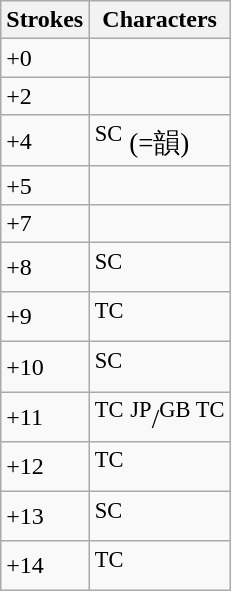<table class="wikitable">
<tr>
<th>Strokes</th>
<th>Characters</th>
</tr>
<tr>
<td>+0</td>
<td style="font-size: large;"></td>
</tr>
<tr>
<td>+2</td>
<td style="font-size: large;"> </td>
</tr>
<tr>
<td>+4</td>
<td style="font-size: large;"> <sup>SC</sup> (=韻)</td>
</tr>
<tr>
<td>+5</td>
<td style="font-size: large;"> </td>
</tr>
<tr>
<td>+7</td>
<td style="font-size: large;"></td>
</tr>
<tr>
<td>+8</td>
<td style="font-size: large;"><sup>SC</sup></td>
</tr>
<tr>
<td>+9</td>
<td style="font-size: large;"> <sup>TC</sup></td>
</tr>
<tr>
<td>+10</td>
<td style="font-size: large;"> <sup>SC</sup></td>
</tr>
<tr>
<td>+11</td>
<td style="font-size: large;"><sup>TC</sup>  <sup>JP</sup>/<sup>GB TC</sup></td>
</tr>
<tr>
<td>+12</td>
<td style="font-size: large;"><sup>TC</sup></td>
</tr>
<tr>
<td>+13</td>
<td style="font-size: large;"><sup>SC</sup></td>
</tr>
<tr>
<td>+14</td>
<td style="font-size: large;"><sup>TC</sup></td>
</tr>
</table>
